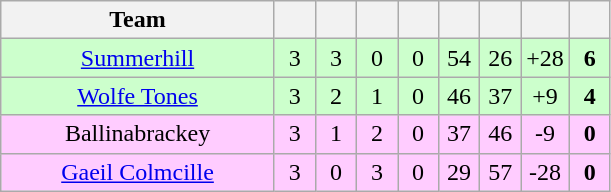<table class="wikitable" style="text-align:center">
<tr>
<th style="width:175px;">Team</th>
<th width="20"></th>
<th width="20"></th>
<th width="20"></th>
<th width="20"></th>
<th width="20"></th>
<th width="20"></th>
<th width="20"></th>
<th width="20"></th>
</tr>
<tr style="background:#cfc;">
<td><a href='#'>Summerhill</a></td>
<td>3</td>
<td>3</td>
<td>0</td>
<td>0</td>
<td>54</td>
<td>26</td>
<td>+28</td>
<td><strong>6</strong></td>
</tr>
<tr style="background:#cfc;">
<td><a href='#'>Wolfe Tones</a></td>
<td>3</td>
<td>2</td>
<td>1</td>
<td>0</td>
<td>46</td>
<td>37</td>
<td>+9</td>
<td><strong>4</strong></td>
</tr>
<tr style="background:#fcf;">
<td>Ballinabrackey</td>
<td>3</td>
<td>1</td>
<td>2</td>
<td>0</td>
<td>37</td>
<td>46</td>
<td>-9</td>
<td><strong>0</strong></td>
</tr>
<tr style="background:#fcf;">
<td><a href='#'>Gaeil Colmcille</a></td>
<td>3</td>
<td>0</td>
<td>3</td>
<td>0</td>
<td>29</td>
<td>57</td>
<td>-28</td>
<td><strong>0</strong></td>
</tr>
</table>
